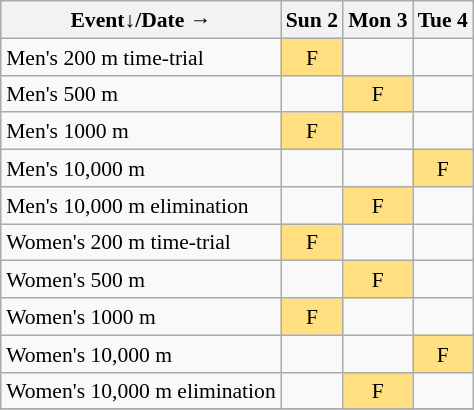<table class="wikitable" style="margin:0.5em auto; font-size:90%; line-height:1.25em; text-align:center;">
<tr>
<th>Event↓/Date →</th>
<th>Sun 2</th>
<th>Mon 3</th>
<th>Tue 4</th>
</tr>
<tr>
<td align="left">Men's 200 m  time-trial</td>
<td bgcolor="#FFDF80">F</td>
<td></td>
<td></td>
</tr>
<tr>
<td align="left">Men's 500 m</td>
<td></td>
<td bgcolor="#FFDF80">F</td>
<td></td>
</tr>
<tr>
<td align="left">Men's 1000 m</td>
<td bgcolor="#FFDF80">F</td>
<td></td>
<td></td>
</tr>
<tr>
<td align="left">Men's 10,000 m</td>
<td></td>
<td></td>
<td bgcolor="#FFDF80">F</td>
</tr>
<tr>
<td align="left">Men's 10,000 m elimination</td>
<td></td>
<td bgcolor="#FFDF80">F</td>
<td></td>
</tr>
<tr>
<td align="left">Women's 200 m  time-trial</td>
<td bgcolor="#FFDF80">F</td>
<td></td>
<td></td>
</tr>
<tr>
<td align="left">Women's 500 m</td>
<td></td>
<td bgcolor="#FFDF80">F</td>
<td></td>
</tr>
<tr>
<td align="left">Women's 1000 m</td>
<td bgcolor="#FFDF80">F</td>
<td></td>
<td></td>
</tr>
<tr>
<td align="left">Women's 10,000 m</td>
<td></td>
<td></td>
<td bgcolor="#FFDF80">F</td>
</tr>
<tr>
<td align="left">Women's 10,000 m elimination</td>
<td></td>
<td bgcolor="#FFDF80">F</td>
<td></td>
</tr>
<tr>
</tr>
</table>
